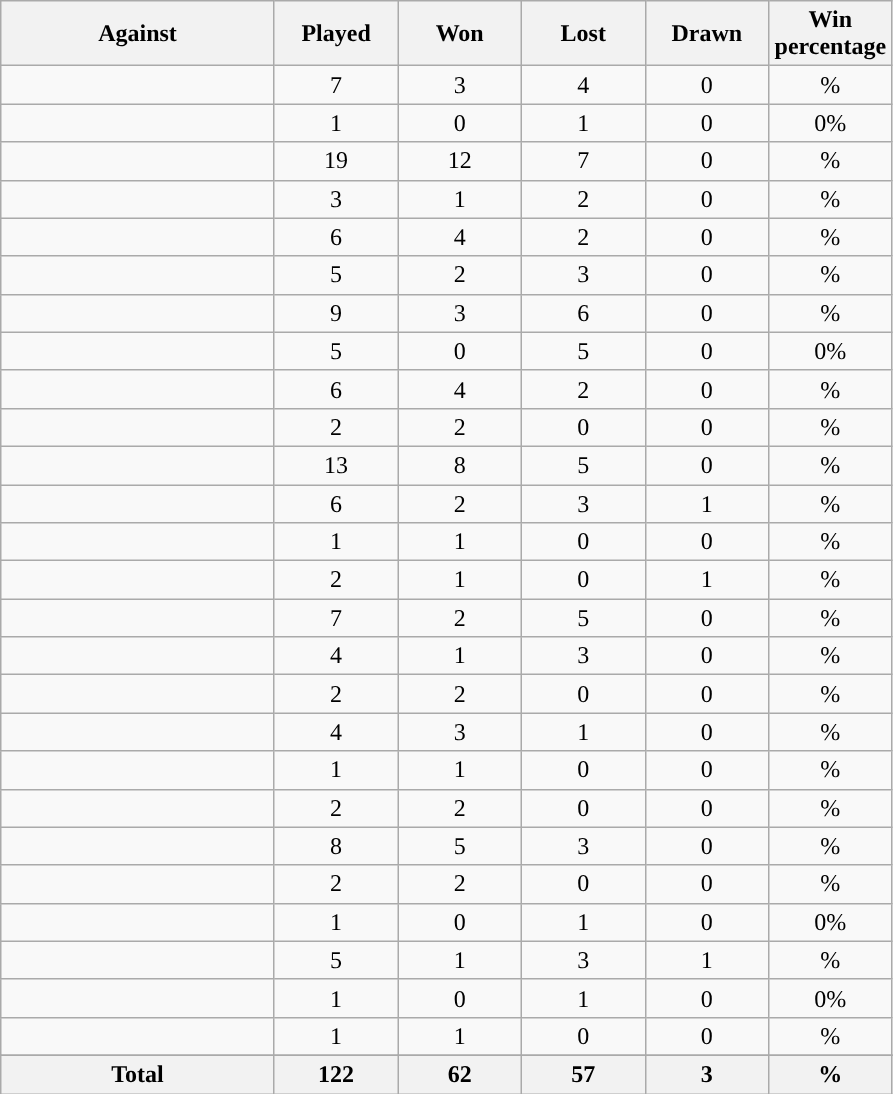<table class="wikitable sortable" style="border:1px solid #CCCCCC">
<tr>
<th align="left" width="175" bgcolor="#CCCCCC">Against</th>
<th align="center" width="75" bgcolor="#CCCCCC">Played</th>
<th align="center" width="75" bgcolor="#CCCCCC">Won</th>
<th align="center" width="75" bgcolor="#CCCCCC">Lost</th>
<th align="center" width="75" bgcolor="#CCCCCC">Drawn</th>
<th align="center" width="75" bgcolor="#CCCCCC">Win percentage</th>
</tr>
<tr style="text-align:center">
<td align="left"></td>
<td>7</td>
<td>3</td>
<td>4</td>
<td>0</td>
<td>%</td>
</tr>
<tr style="text-align:center">
<td align="left"></td>
<td>1</td>
<td>0</td>
<td>1</td>
<td>0</td>
<td>0%</td>
</tr>
<tr style="text-align:center">
<td align="left"></td>
<td>19</td>
<td>12</td>
<td>7</td>
<td>0</td>
<td>%</td>
</tr>
<tr style="text-align:center">
<td align="left"></td>
<td>3</td>
<td>1</td>
<td>2</td>
<td>0</td>
<td>%</td>
</tr>
<tr style="text-align:center">
<td align="left"></td>
<td>6</td>
<td>4</td>
<td>2</td>
<td>0</td>
<td>%</td>
</tr>
<tr style="text-align:center">
<td align="left"></td>
<td>5</td>
<td>2</td>
<td>3</td>
<td>0</td>
<td>%</td>
</tr>
<tr style="text-align:center">
<td align="left"></td>
<td>9</td>
<td>3</td>
<td>6</td>
<td>0</td>
<td>%</td>
</tr>
<tr style="text-align:center">
<td align="left"></td>
<td>5</td>
<td>0</td>
<td>5</td>
<td>0</td>
<td>0%</td>
</tr>
<tr style="text-align:center">
<td align="left"></td>
<td>6</td>
<td>4</td>
<td>2</td>
<td>0</td>
<td>%</td>
</tr>
<tr style="text-align:center">
<td align="left"></td>
<td>2</td>
<td>2</td>
<td>0</td>
<td>0</td>
<td>%</td>
</tr>
<tr style="text-align:center">
<td align="left"></td>
<td>13</td>
<td>8</td>
<td>5</td>
<td>0</td>
<td>%</td>
</tr>
<tr style="text-align:center">
<td align="left"></td>
<td>6</td>
<td>2</td>
<td>3</td>
<td>1</td>
<td>%</td>
</tr>
<tr style="text-align:center">
<td align="left"></td>
<td>1</td>
<td>1</td>
<td>0</td>
<td>0</td>
<td>%</td>
</tr>
<tr style="text-align:center">
<td align="left"></td>
<td>2</td>
<td>1</td>
<td>0</td>
<td>1</td>
<td>%</td>
</tr>
<tr style="text-align:center">
<td align="left"></td>
<td>7</td>
<td>2</td>
<td>5</td>
<td>0</td>
<td>%</td>
</tr>
<tr style="text-align:center">
<td align="left"></td>
<td>4</td>
<td>1</td>
<td>3</td>
<td>0</td>
<td>%</td>
</tr>
<tr style="text-align:center">
<td align="left"></td>
<td>2</td>
<td>2</td>
<td>0</td>
<td>0</td>
<td>%</td>
</tr>
<tr style="text-align:center">
<td align="left"></td>
<td>4</td>
<td>3</td>
<td>1</td>
<td>0</td>
<td>%</td>
</tr>
<tr style="text-align:center">
<td align="left"></td>
<td>1</td>
<td>1</td>
<td>0</td>
<td>0</td>
<td>%</td>
</tr>
<tr style="text-align:center">
<td align="left"></td>
<td>2</td>
<td>2</td>
<td>0</td>
<td>0</td>
<td>%</td>
</tr>
<tr style="text-align:center">
<td align="left"></td>
<td>8</td>
<td>5</td>
<td>3</td>
<td>0</td>
<td>%</td>
</tr>
<tr style="text-align:center">
<td align="left"></td>
<td>2</td>
<td>2</td>
<td>0</td>
<td>0</td>
<td>%</td>
</tr>
<tr style="text-align:center">
<td align="left"></td>
<td>1</td>
<td>0</td>
<td>1</td>
<td>0</td>
<td>0%</td>
</tr>
<tr style="text-align:center">
<td align="left"></td>
<td>5</td>
<td>1</td>
<td>3</td>
<td>1</td>
<td>%</td>
</tr>
<tr style="text-align:center">
<td align="left"></td>
<td>1</td>
<td>0</td>
<td>1</td>
<td>0</td>
<td>0%</td>
</tr>
<tr style="text-align:center">
<td align="left"></td>
<td>1</td>
<td>1</td>
<td>0</td>
<td>0</td>
<td>%</td>
</tr>
<tr style="text-align:center">
</tr>
<tr class="sortbottom">
<th>Total</th>
<th>122</th>
<th>62</th>
<th>57</th>
<th>3</th>
<th>%</th>
</tr>
</table>
